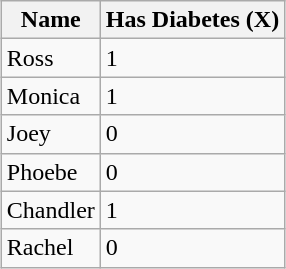<table class="wikitable" style="margin-left: auto; margin-right: auto; border: none;">
<tr>
<th>Name</th>
<th>Has Diabetes (X)</th>
</tr>
<tr>
<td>Ross</td>
<td>1</td>
</tr>
<tr>
<td>Monica</td>
<td>1</td>
</tr>
<tr>
<td>Joey</td>
<td>0</td>
</tr>
<tr>
<td>Phoebe</td>
<td>0</td>
</tr>
<tr>
<td>Chandler</td>
<td>1</td>
</tr>
<tr>
<td>Rachel</td>
<td>0</td>
</tr>
</table>
